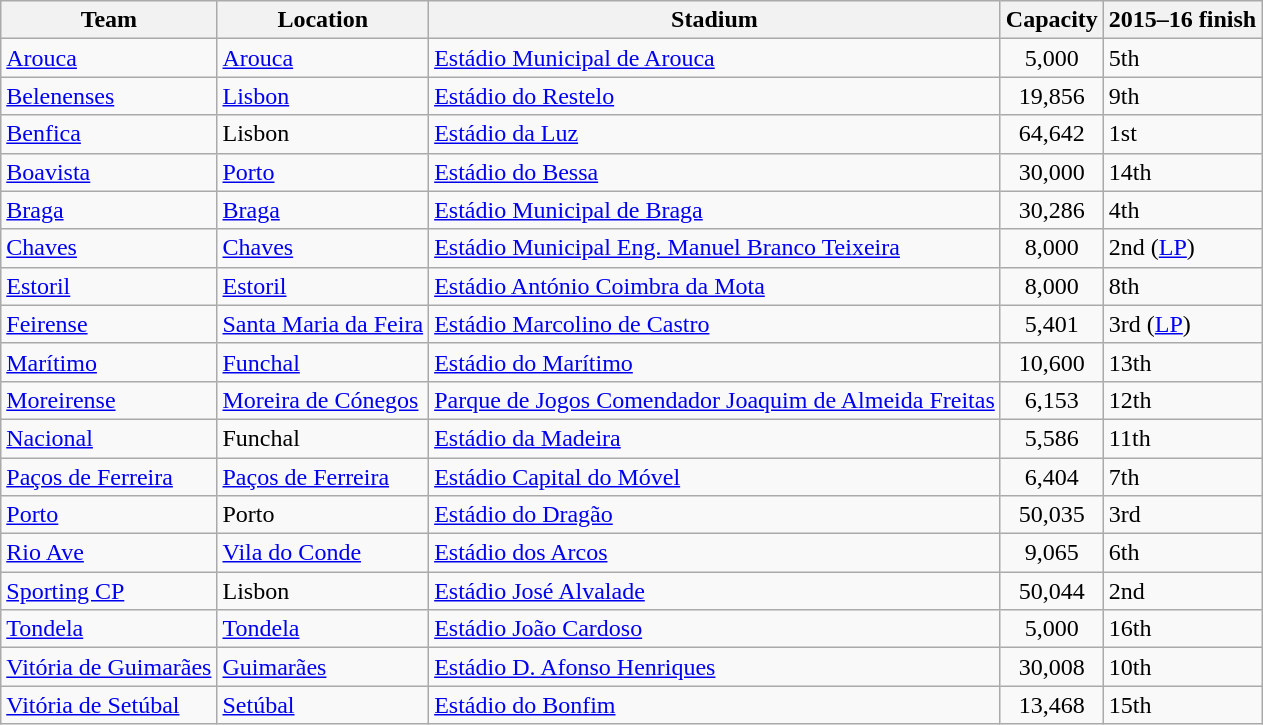<table class="wikitable sortable" style="text-align: left;">
<tr>
<th>Team</th>
<th>Location</th>
<th>Stadium</th>
<th>Capacity</th>
<th data-sort-type="number">2015–16 finish</th>
</tr>
<tr>
<td><a href='#'>Arouca</a></td>
<td><a href='#'>Arouca</a></td>
<td><a href='#'>Estádio Municipal de Arouca</a></td>
<td style="text-align:center;">5,000</td>
<td>5th</td>
</tr>
<tr>
<td><a href='#'>Belenenses</a></td>
<td><a href='#'>Lisbon</a></td>
<td><a href='#'>Estádio do Restelo</a></td>
<td style="text-align:center;">19,856</td>
<td>9th</td>
</tr>
<tr>
<td><a href='#'>Benfica</a></td>
<td>Lisbon</td>
<td><a href='#'>Estádio da Luz</a></td>
<td style="text-align:center;">64,642</td>
<td>1st</td>
</tr>
<tr>
<td><a href='#'>Boavista</a></td>
<td><a href='#'>Porto</a></td>
<td><a href='#'>Estádio do Bessa</a></td>
<td style="text-align:center;">30,000</td>
<td>14th</td>
</tr>
<tr>
<td><a href='#'>Braga</a></td>
<td><a href='#'>Braga</a></td>
<td><a href='#'>Estádio Municipal de Braga</a></td>
<td style="text-align:center;">30,286</td>
<td>4th</td>
</tr>
<tr>
<td><a href='#'>Chaves</a></td>
<td><a href='#'>Chaves</a></td>
<td><a href='#'>Estádio Municipal Eng. Manuel Branco Teixeira</a></td>
<td style="text-align:center;">8,000</td>
<td>2nd (<a href='#'>LP</a>)</td>
</tr>
<tr>
<td><a href='#'>Estoril</a></td>
<td><a href='#'>Estoril</a></td>
<td><a href='#'>Estádio António Coimbra da Mota</a></td>
<td style="text-align:center;">8,000</td>
<td>8th</td>
</tr>
<tr>
<td><a href='#'>Feirense</a></td>
<td><a href='#'>Santa Maria da Feira</a></td>
<td><a href='#'>Estádio Marcolino de Castro</a></td>
<td style="text-align:center;">5,401</td>
<td>3rd (<a href='#'>LP</a>)</td>
</tr>
<tr>
<td><a href='#'>Marítimo</a></td>
<td><a href='#'>Funchal</a></td>
<td><a href='#'>Estádio do Marítimo</a></td>
<td style="text-align:center;">10,600</td>
<td>13th</td>
</tr>
<tr>
<td><a href='#'>Moreirense</a></td>
<td><a href='#'>Moreira de Cónegos</a></td>
<td><a href='#'>Parque de Jogos Comendador Joaquim de Almeida Freitas</a></td>
<td style="text-align:center;">6,153</td>
<td>12th</td>
</tr>
<tr>
<td><a href='#'>Nacional</a></td>
<td>Funchal</td>
<td><a href='#'>Estádio da Madeira</a></td>
<td style="text-align:center;">5,586</td>
<td>11th</td>
</tr>
<tr>
<td><a href='#'>Paços de Ferreira</a></td>
<td><a href='#'>Paços de Ferreira</a></td>
<td><a href='#'>Estádio Capital do Móvel</a></td>
<td style="text-align:center;">6,404</td>
<td>7th</td>
</tr>
<tr>
<td><a href='#'>Porto</a></td>
<td>Porto</td>
<td><a href='#'>Estádio do Dragão</a></td>
<td style="text-align:center;">50,035</td>
<td>3rd</td>
</tr>
<tr>
<td><a href='#'>Rio Ave</a></td>
<td><a href='#'>Vila do Conde</a></td>
<td><a href='#'>Estádio dos Arcos</a></td>
<td style="text-align:center;">9,065</td>
<td>6th</td>
</tr>
<tr>
<td><a href='#'>Sporting CP</a></td>
<td>Lisbon</td>
<td><a href='#'>Estádio José Alvalade</a></td>
<td style="text-align:center;">50,044</td>
<td>2nd</td>
</tr>
<tr>
<td><a href='#'>Tondela</a></td>
<td><a href='#'>Tondela</a></td>
<td><a href='#'>Estádio João Cardoso</a></td>
<td style="text-align:center;">5,000</td>
<td>16th</td>
</tr>
<tr>
<td><a href='#'>Vitória de Guimarães</a></td>
<td><a href='#'>Guimarães</a></td>
<td><a href='#'>Estádio D. Afonso Henriques</a></td>
<td style="text-align:center;">30,008</td>
<td>10th</td>
</tr>
<tr>
<td><a href='#'>Vitória de Setúbal</a></td>
<td><a href='#'>Setúbal</a></td>
<td><a href='#'>Estádio do Bonfim</a></td>
<td style="text-align:center;">13,468</td>
<td>15th</td>
</tr>
</table>
